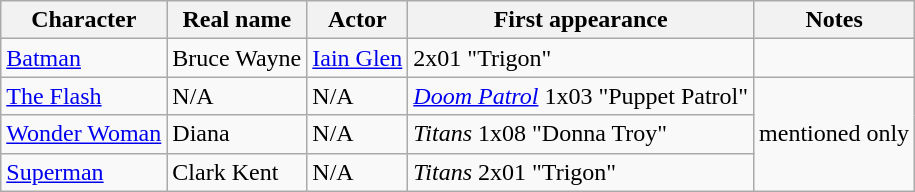<table class="wikitable">
<tr>
<th scope="col">Character</th>
<th scope="col">Real name</th>
<th scope="col">Actor</th>
<th scope="col">First appearance</th>
<th scope="col">Notes</th>
</tr>
<tr>
<td><a href='#'>Batman</a></td>
<td>Bruce Wayne</td>
<td><a href='#'>Iain Glen</a></td>
<td>2x01 "Trigon"</td>
<td></td>
</tr>
<tr>
<td><a href='#'>The Flash</a></td>
<td>N/A</td>
<td>N/A</td>
<td><em><a href='#'>Doom Patrol</a></em> 1x03 "Puppet Patrol"</td>
<td rowspan="3">mentioned only</td>
</tr>
<tr>
<td><a href='#'>Wonder Woman</a></td>
<td>Diana</td>
<td>N/A</td>
<td><em>Titans</em> 1x08 "Donna Troy"</td>
</tr>
<tr>
<td><a href='#'>Superman</a></td>
<td>Clark Kent</td>
<td>N/A</td>
<td><em>Titans</em> 2x01 "Trigon"</td>
</tr>
</table>
